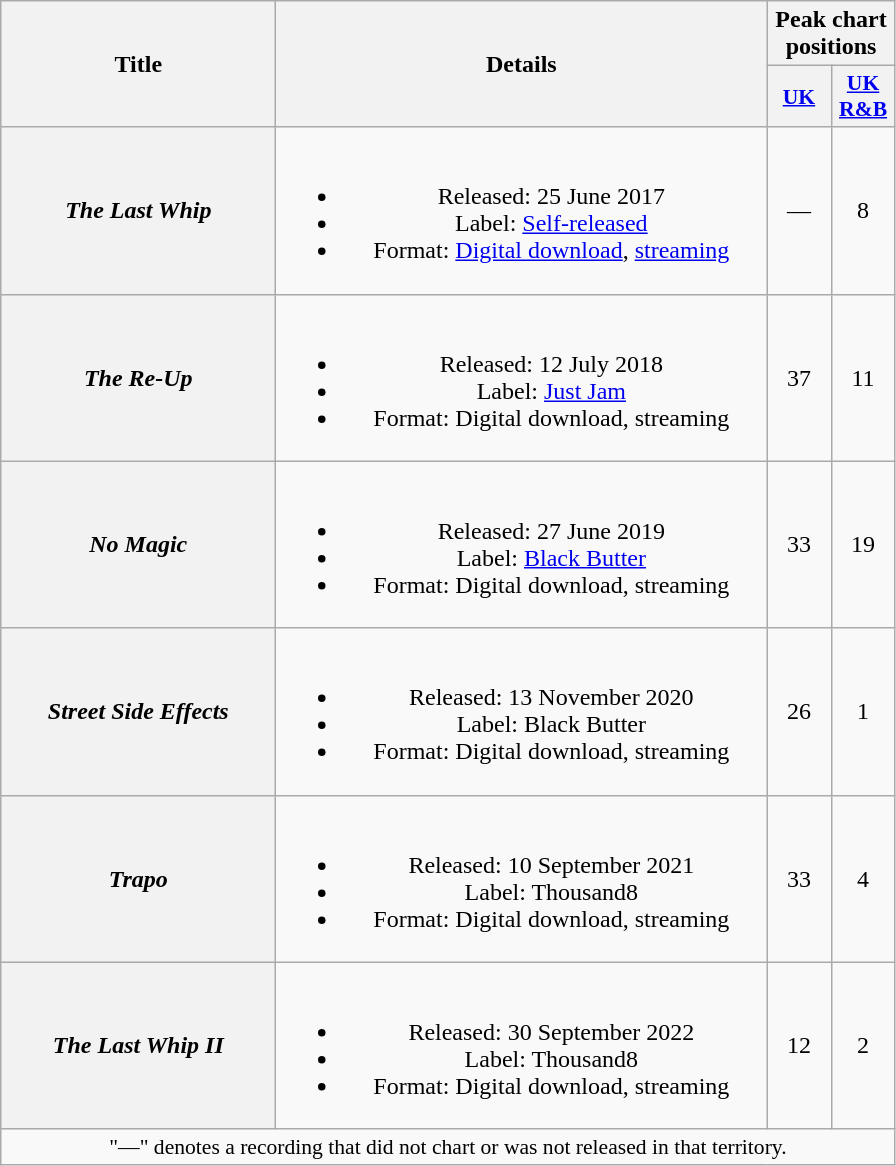<table class="wikitable plainrowheaders" style="text-align:center;">
<tr>
<th scope="col" rowspan="2" style="width:11em;">Title</th>
<th scope="col" rowspan="2" style="width:20em;">Details</th>
<th scope="col" colspan="3">Peak chart positions</th>
</tr>
<tr>
<th scope="col" style="width:2.5em;font-size:90%;"><a href='#'>UK</a><br></th>
<th scope="col" style="width:2.5em;font-size:90%;"><a href='#'>UK R&B</a><br></th>
</tr>
<tr>
<th scope="row"><em>The Last Whip</em></th>
<td><br><ul><li>Released: 25 June 2017</li><li>Label: <a href='#'>Self-released</a></li><li>Format: <a href='#'>Digital download</a>, <a href='#'>streaming</a></li></ul></td>
<td>—</td>
<td>8</td>
</tr>
<tr>
<th scope="row"><em>The Re-Up</em></th>
<td><br><ul><li>Released: 12 July 2018</li><li>Label: <a href='#'>Just Jam</a></li><li>Format: Digital download, streaming</li></ul></td>
<td>37</td>
<td>11</td>
</tr>
<tr>
<th scope="row"><em>No Magic</em></th>
<td><br><ul><li>Released: 27 June 2019</li><li>Label: <a href='#'>Black Butter</a></li><li>Format: Digital download, streaming</li></ul></td>
<td>33</td>
<td>19</td>
</tr>
<tr>
<th scope="row"><em>Street Side Effects</em></th>
<td><br><ul><li>Released: 13 November 2020</li><li>Label: Black Butter</li><li>Format: Digital download, streaming</li></ul></td>
<td>26</td>
<td>1</td>
</tr>
<tr>
<th scope="row"><em>Trapo</em></th>
<td><br><ul><li>Released: 10 September 2021</li><li>Label: Thousand8</li><li>Format: Digital download, streaming</li></ul></td>
<td>33</td>
<td>4</td>
</tr>
<tr>
<th scope="row"><em>The Last Whip II</em></th>
<td><br><ul><li>Released: 30 September 2022</li><li>Label: Thousand8</li><li>Format: Digital download, streaming</li></ul></td>
<td>12</td>
<td>2</td>
</tr>
<tr>
<td colspan="5" style="font-size:90%">"—" denotes a recording that did not chart or was not released in that territory.</td>
</tr>
</table>
